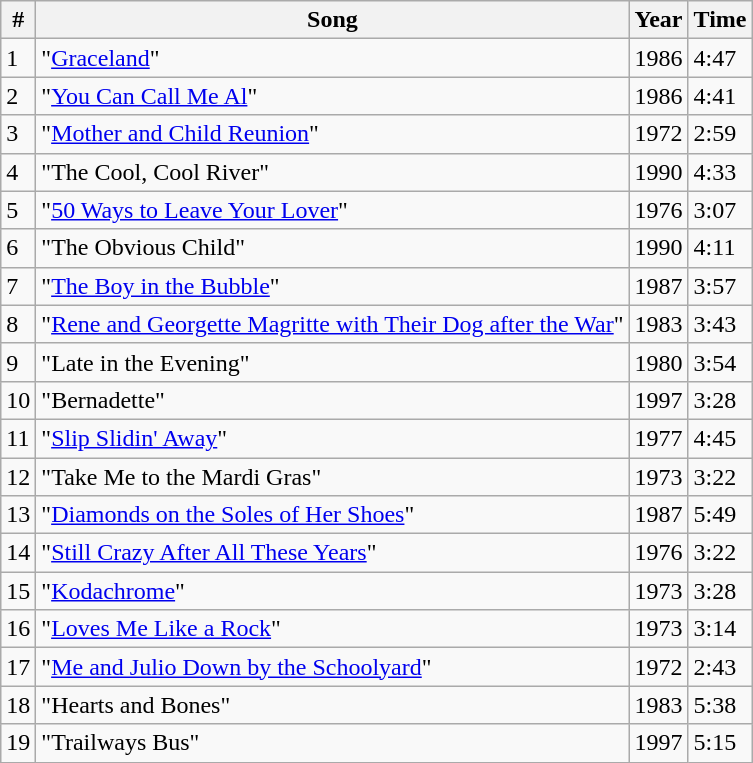<table class="wikitable" border="1">
<tr>
<th>#</th>
<th>Song</th>
<th>Year</th>
<th>Time</th>
</tr>
<tr>
<td>1</td>
<td>"<a href='#'>Graceland</a>"</td>
<td>1986</td>
<td>4:47</td>
</tr>
<tr>
<td>2</td>
<td>"<a href='#'>You Can Call Me Al</a>"</td>
<td>1986</td>
<td>4:41</td>
</tr>
<tr>
<td>3</td>
<td>"<a href='#'>Mother and Child Reunion</a>"</td>
<td>1972</td>
<td>2:59</td>
</tr>
<tr>
<td>4</td>
<td>"The Cool, Cool River"</td>
<td>1990</td>
<td>4:33</td>
</tr>
<tr>
<td>5</td>
<td>"<a href='#'>50 Ways to Leave Your Lover</a>"</td>
<td>1976</td>
<td>3:07</td>
</tr>
<tr>
<td>6</td>
<td>"The Obvious Child"</td>
<td>1990</td>
<td>4:11</td>
</tr>
<tr>
<td>7</td>
<td>"<a href='#'>The Boy in the Bubble</a>"</td>
<td>1987</td>
<td>3:57</td>
</tr>
<tr>
<td>8</td>
<td>"<a href='#'>Rene and Georgette Magritte with Their Dog after the War</a>"</td>
<td>1983</td>
<td>3:43</td>
</tr>
<tr>
<td>9</td>
<td>"Late in the Evening"</td>
<td>1980</td>
<td>3:54</td>
</tr>
<tr>
<td>10</td>
<td>"Bernadette"</td>
<td>1997</td>
<td>3:28</td>
</tr>
<tr>
<td>11</td>
<td>"<a href='#'>Slip Slidin' Away</a>"</td>
<td>1977</td>
<td>4:45</td>
</tr>
<tr>
<td>12</td>
<td>"Take Me to the Mardi Gras"</td>
<td>1973</td>
<td>3:22</td>
</tr>
<tr>
<td>13</td>
<td>"<a href='#'>Diamonds on the Soles of Her Shoes</a>"</td>
<td>1987</td>
<td>5:49</td>
</tr>
<tr>
<td>14</td>
<td>"<a href='#'>Still Crazy After All These Years</a>"</td>
<td>1976</td>
<td>3:22</td>
</tr>
<tr>
<td>15</td>
<td>"<a href='#'>Kodachrome</a>"</td>
<td>1973</td>
<td>3:28</td>
</tr>
<tr>
<td>16</td>
<td>"<a href='#'>Loves Me Like a Rock</a>"</td>
<td>1973</td>
<td>3:14</td>
</tr>
<tr>
<td>17</td>
<td>"<a href='#'>Me and Julio Down by the Schoolyard</a>"</td>
<td>1972</td>
<td>2:43</td>
</tr>
<tr>
<td>18</td>
<td>"Hearts and Bones"</td>
<td>1983</td>
<td>5:38</td>
</tr>
<tr>
<td>19</td>
<td>"Trailways Bus"</td>
<td>1997</td>
<td>5:15</td>
</tr>
</table>
